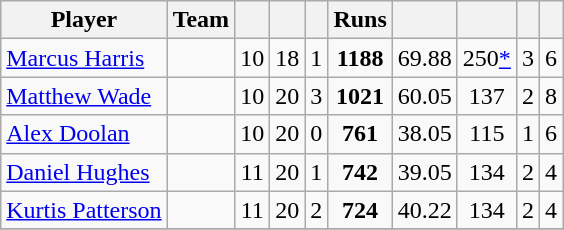<table class="wikitable sortable" style="text-align:center">
<tr>
<th class="unsortable">Player </th>
<th>Team</th>
<th></th>
<th></th>
<th></th>
<th>Runs</th>
<th></th>
<th></th>
<th></th>
<th></th>
</tr>
<tr>
<td style="text-align:left"><a href='#'>Marcus Harris</a></td>
<td style="text-align:left"></td>
<td>10</td>
<td>18</td>
<td>1</td>
<td><strong>1188</strong></td>
<td>69.88</td>
<td>250<a href='#'>*</a></td>
<td>3</td>
<td>6</td>
</tr>
<tr>
<td style="text-align:left"><a href='#'>Matthew Wade</a></td>
<td style="text-align:left"></td>
<td>10</td>
<td>20</td>
<td>3</td>
<td><strong>1021</strong></td>
<td>60.05</td>
<td>137</td>
<td>2</td>
<td>8</td>
</tr>
<tr>
<td style="text-align:left"><a href='#'>Alex Doolan</a></td>
<td style="text-align:left"></td>
<td>10</td>
<td>20</td>
<td>0</td>
<td><strong>761</strong></td>
<td>38.05</td>
<td>115</td>
<td>1</td>
<td>6</td>
</tr>
<tr>
<td style="text-align:left"><a href='#'>Daniel Hughes</a></td>
<td style="text-align:left"></td>
<td>11</td>
<td>20</td>
<td>1</td>
<td><strong>742</strong></td>
<td>39.05</td>
<td>134</td>
<td>2</td>
<td>4</td>
</tr>
<tr>
<td style="text-align:left"><a href='#'>Kurtis Patterson</a></td>
<td style="text-align:left"></td>
<td>11</td>
<td>20</td>
<td>2</td>
<td><strong>724</strong></td>
<td>40.22</td>
<td>134</td>
<td>2</td>
<td>4</td>
</tr>
<tr>
</tr>
</table>
